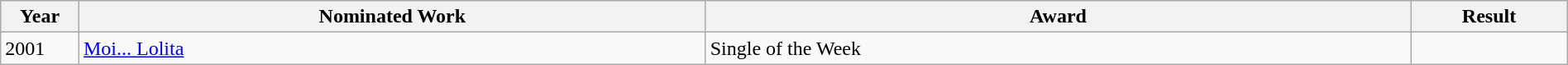<table class="wikitable" width=100%>
<tr>
<th width=5%>Year</th>
<th width=40%>Nominated Work</th>
<th width=45%>Award</th>
<th width=10%>Result</th>
</tr>
<tr>
<td>2001</td>
<td><a href='#'>Moi... Lolita</a></td>
<td>Single of the Week</td>
<td></td>
</tr>
</table>
